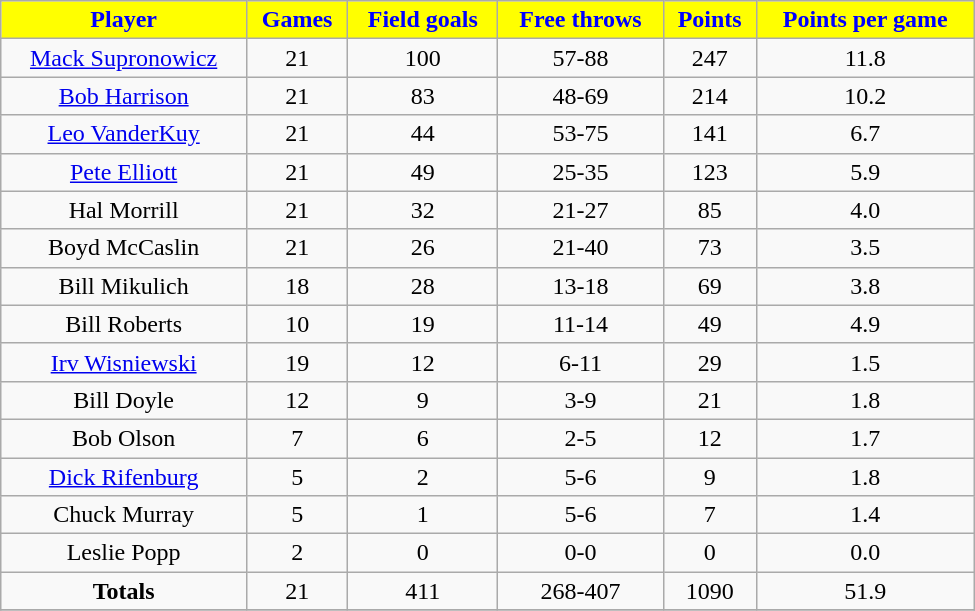<table class="wikitable" width="650">
<tr align="center"  style="background:yellow;color:blue;">
<td><strong>Player</strong></td>
<td><strong>Games</strong></td>
<td><strong>Field goals</strong></td>
<td><strong>Free throws</strong></td>
<td><strong>Points</strong></td>
<td><strong>Points per game</strong></td>
</tr>
<tr align="center" bgcolor="">
<td><a href='#'>Mack Supronowicz</a></td>
<td>21</td>
<td>100</td>
<td>57-88</td>
<td>247</td>
<td>11.8</td>
</tr>
<tr align="center" bgcolor="">
<td><a href='#'>Bob Harrison</a></td>
<td>21</td>
<td>83</td>
<td>48-69</td>
<td>214</td>
<td>10.2</td>
</tr>
<tr align="center" bgcolor="">
<td><a href='#'>Leo VanderKuy</a></td>
<td>21</td>
<td>44</td>
<td>53-75</td>
<td>141</td>
<td>6.7</td>
</tr>
<tr align="center" bgcolor="">
<td><a href='#'>Pete Elliott</a></td>
<td>21</td>
<td>49</td>
<td>25-35</td>
<td>123</td>
<td>5.9</td>
</tr>
<tr align="center" bgcolor="">
<td>Hal Morrill</td>
<td>21</td>
<td>32</td>
<td>21-27</td>
<td>85</td>
<td>4.0</td>
</tr>
<tr align="center" bgcolor="">
<td>Boyd McCaslin</td>
<td>21</td>
<td>26</td>
<td>21-40</td>
<td>73</td>
<td>3.5</td>
</tr>
<tr align="center" bgcolor="">
<td>Bill Mikulich</td>
<td>18</td>
<td>28</td>
<td>13-18</td>
<td>69</td>
<td>3.8</td>
</tr>
<tr align="center" bgcolor="">
<td>Bill Roberts</td>
<td>10</td>
<td>19</td>
<td>11-14</td>
<td>49</td>
<td>4.9</td>
</tr>
<tr align="center" bgcolor="">
<td><a href='#'>Irv Wisniewski</a></td>
<td>19</td>
<td>12</td>
<td>6-11</td>
<td>29</td>
<td>1.5</td>
</tr>
<tr align="center" bgcolor="">
<td>Bill Doyle</td>
<td>12</td>
<td>9</td>
<td>3-9</td>
<td>21</td>
<td>1.8</td>
</tr>
<tr align="center" bgcolor="">
<td>Bob Olson</td>
<td>7</td>
<td>6</td>
<td>2-5</td>
<td>12</td>
<td>1.7</td>
</tr>
<tr align="center" bgcolor="">
<td><a href='#'>Dick Rifenburg</a></td>
<td>5</td>
<td>2</td>
<td>5-6</td>
<td>9</td>
<td>1.8</td>
</tr>
<tr align="center" bgcolor="">
<td>Chuck Murray</td>
<td>5</td>
<td>1</td>
<td>5-6</td>
<td>7</td>
<td>1.4</td>
</tr>
<tr align="center" bgcolor="">
<td>Leslie Popp</td>
<td>2</td>
<td>0</td>
<td>0-0</td>
<td>0</td>
<td>0.0</td>
</tr>
<tr align="center" bgcolor="">
<td><strong>Totals</strong></td>
<td>21</td>
<td>411</td>
<td>268-407</td>
<td>1090</td>
<td>51.9</td>
</tr>
<tr align="center" bgcolor="">
</tr>
</table>
